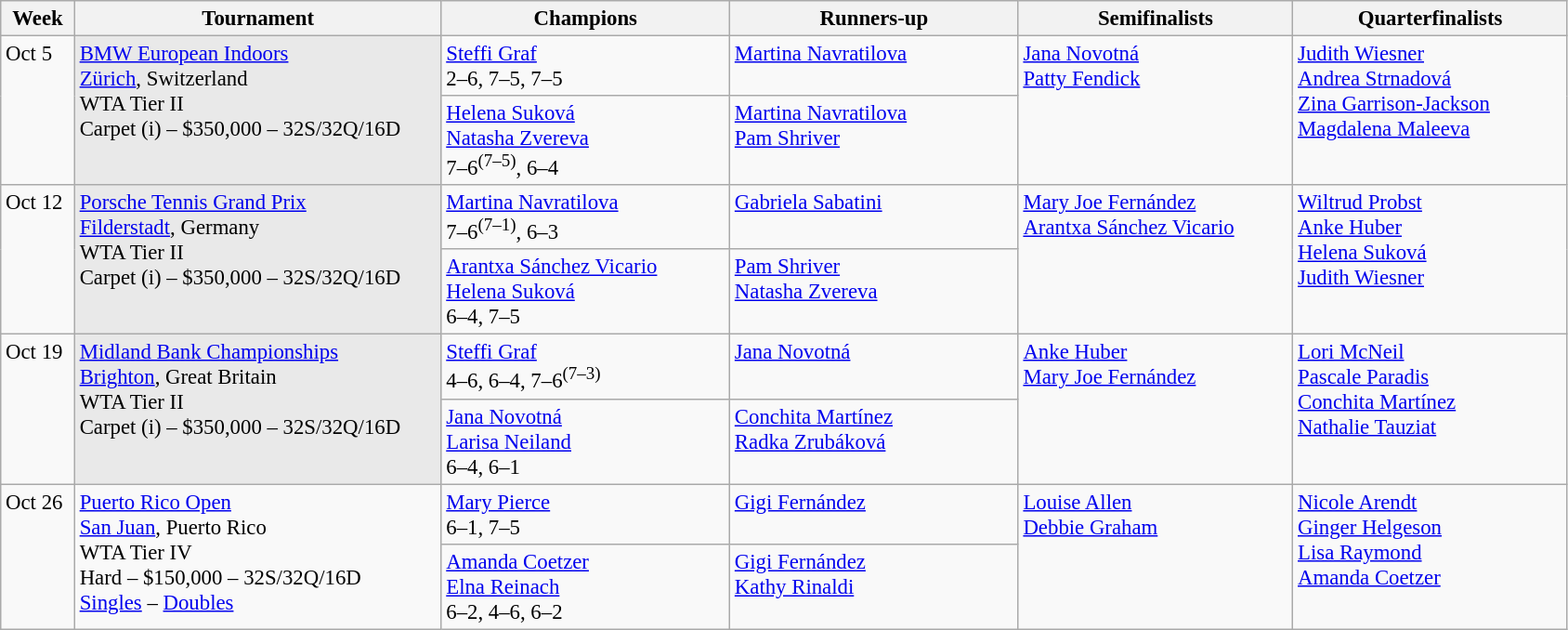<table class=wikitable style=font-size:95%>
<tr>
<th style="width:46px;">Week</th>
<th style="width:256px;">Tournament</th>
<th style="width:200px;">Champions</th>
<th style="width:200px;">Runners-up</th>
<th style="width:190px;">Semifinalists</th>
<th style="width:190px;">Quarterfinalists</th>
</tr>
<tr valign=top>
<td rowspan=2>Oct 5</td>
<td rowspan="2" style="background:#e9e9e9;"><a href='#'>BMW European Indoors</a><br> <a href='#'>Zürich</a>, Switzerland<br>WTA Tier II<br>Carpet (i) – $350,000 – 32S/32Q/16D</td>
<td> <a href='#'>Steffi Graf</a><br>2–6, 7–5, 7–5</td>
<td> <a href='#'>Martina Navratilova</a></td>
<td rowspan=2> <a href='#'>Jana Novotná</a> <br>  <a href='#'>Patty Fendick</a></td>
<td rowspan=2> <a href='#'>Judith Wiesner</a> <br>  <a href='#'>Andrea Strnadová</a> <br>  <a href='#'>Zina Garrison-Jackson</a> <br>  <a href='#'>Magdalena Maleeva</a></td>
</tr>
<tr valign=top>
<td> <a href='#'>Helena Suková</a><br> <a href='#'>Natasha Zvereva</a><br>7–6<sup>(7–5)</sup>, 6–4</td>
<td> <a href='#'>Martina Navratilova</a><br> <a href='#'>Pam Shriver</a></td>
</tr>
<tr valign=top>
<td rowspan=2>Oct 12</td>
<td rowspan="2" style="background:#e9e9e9;"><a href='#'>Porsche Tennis Grand Prix</a><br><a href='#'>Filderstadt</a>, Germany<br>WTA Tier II<br>Carpet (i) – $350,000 – 32S/32Q/16D</td>
<td> <a href='#'>Martina Navratilova</a><br>7–6<sup>(7–1)</sup>, 6–3</td>
<td> <a href='#'>Gabriela Sabatini</a></td>
<td rowspan=2> <a href='#'>Mary Joe Fernández</a> <br>  <a href='#'>Arantxa Sánchez Vicario</a></td>
<td rowspan=2> <a href='#'>Wiltrud Probst</a> <br>  <a href='#'>Anke Huber</a> <br>  <a href='#'>Helena Suková</a> <br>  <a href='#'>Judith Wiesner</a></td>
</tr>
<tr valign=top>
<td> <a href='#'>Arantxa Sánchez Vicario</a><br> <a href='#'>Helena Suková</a><br>6–4, 7–5</td>
<td> <a href='#'>Pam Shriver</a><br> <a href='#'>Natasha Zvereva</a></td>
</tr>
<tr valign=top>
<td rowspan=2>Oct 19</td>
<td rowspan="2" style="background:#e9e9e9;"><a href='#'>Midland Bank Championships</a><br><a href='#'>Brighton</a>, Great Britain<br>WTA Tier II<br>Carpet (i) – $350,000 – 32S/32Q/16D</td>
<td> <a href='#'>Steffi Graf</a><br>4–6, 6–4, 7–6<sup>(7–3)</sup></td>
<td> <a href='#'>Jana Novotná</a></td>
<td rowspan=2> <a href='#'>Anke Huber</a> <br>  <a href='#'>Mary Joe Fernández</a></td>
<td rowspan=2> <a href='#'>Lori McNeil</a> <br>  <a href='#'>Pascale Paradis</a> <br>  <a href='#'>Conchita Martínez</a> <br>  <a href='#'>Nathalie Tauziat</a></td>
</tr>
<tr valign=top>
<td> <a href='#'>Jana Novotná</a><br> <a href='#'>Larisa Neiland</a><br>6–4, 6–1</td>
<td> <a href='#'>Conchita Martínez</a><br> <a href='#'>Radka Zrubáková</a></td>
</tr>
<tr valign=top>
<td rowspan=2>Oct 26</td>
<td rowspan="2"><a href='#'>Puerto Rico Open</a><br><a href='#'>San Juan</a>, Puerto Rico<br>WTA Tier IV<br>Hard – $150,000 – 32S/32Q/16D<br><a href='#'>Singles</a> – <a href='#'>Doubles</a></td>
<td> <a href='#'>Mary Pierce</a><br>6–1, 7–5</td>
<td> <a href='#'>Gigi Fernández</a></td>
<td rowspan=2> <a href='#'>Louise Allen</a> <br>  <a href='#'>Debbie Graham</a></td>
<td rowspan=2> <a href='#'>Nicole Arendt</a> <br>  <a href='#'>Ginger Helgeson</a> <br>  <a href='#'>Lisa Raymond</a> <br>  <a href='#'>Amanda Coetzer</a></td>
</tr>
<tr valign=top>
<td> <a href='#'>Amanda Coetzer</a><br> <a href='#'>Elna Reinach</a><br>6–2, 4–6, 6–2</td>
<td> <a href='#'>Gigi Fernández</a><br> <a href='#'>Kathy Rinaldi</a></td>
</tr>
</table>
